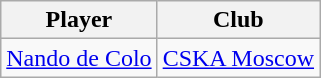<table class="wikitable">
<tr>
<th>Player</th>
<th>Club</th>
</tr>
<tr>
<td> <a href='#'>Nando de Colo</a></td>
<td> <a href='#'>CSKA Moscow</a></td>
</tr>
</table>
